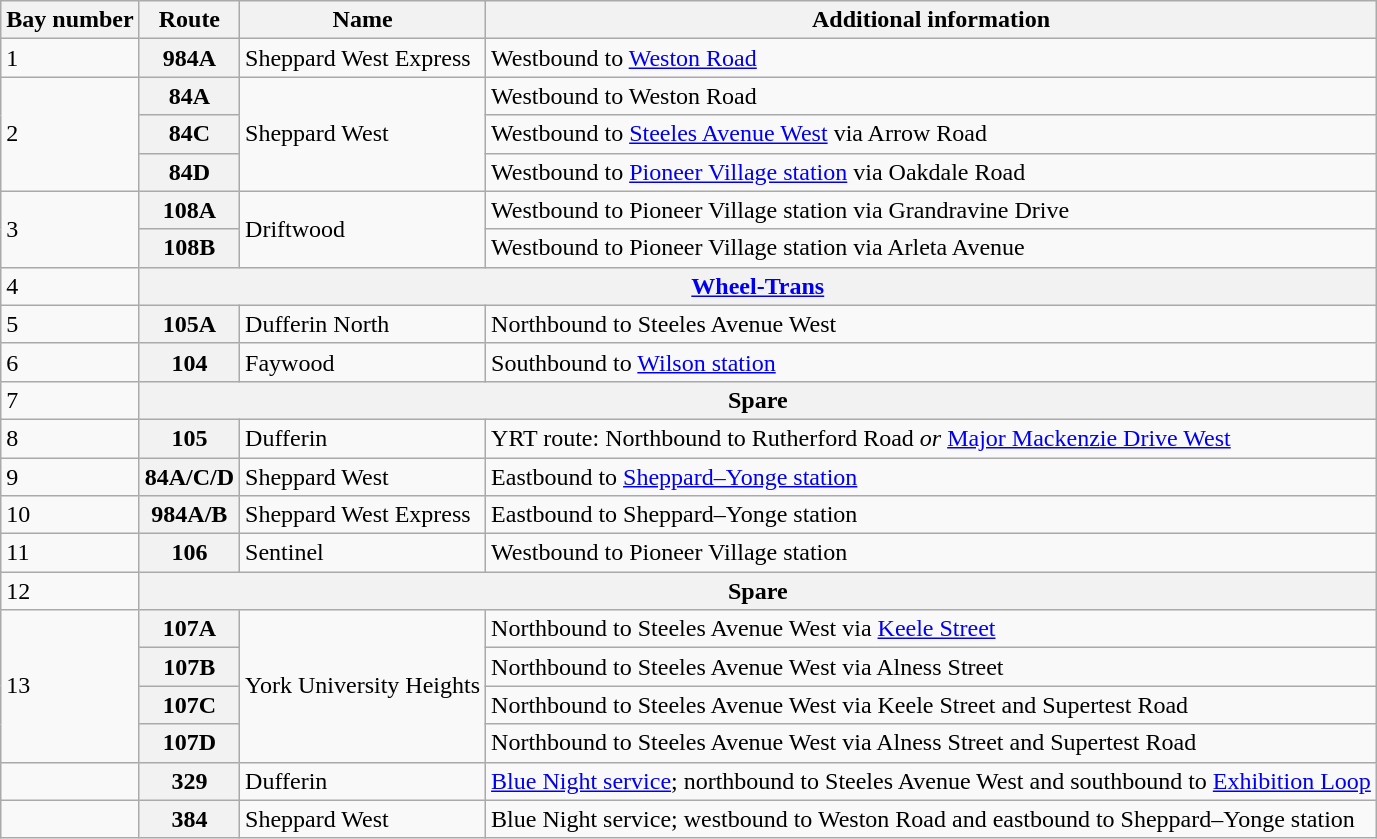<table class="wikitable">
<tr>
<th>Bay number</th>
<th>Route</th>
<th>Name</th>
<th>Additional information</th>
</tr>
<tr>
<td>1</td>
<th>984A</th>
<td>Sheppard West Express</td>
<td>Westbound to <a href='#'>Weston Road</a><br></td>
</tr>
<tr>
<td rowspan="3">2</td>
<th>84A</th>
<td rowspan="3">Sheppard West</td>
<td>Westbound to Weston Road</td>
</tr>
<tr>
<th>84C</th>
<td>Westbound to <a href='#'>Steeles Avenue West</a> via Arrow Road<br></td>
</tr>
<tr>
<th>84D</th>
<td>Westbound to <a href='#'>Pioneer Village station</a> via Oakdale Road<br></td>
</tr>
<tr>
<td rowspan="2">3</td>
<th>108A</th>
<td rowspan="2">Driftwood</td>
<td>Westbound to Pioneer Village station via Grandravine Drive</td>
</tr>
<tr>
<th>108B</th>
<td>Westbound to Pioneer Village station via Arleta Avenue</td>
</tr>
<tr>
<td>4</td>
<th colspan="3"><a href='#'>Wheel-Trans</a></th>
</tr>
<tr>
<td>5</td>
<th>105A</th>
<td>Dufferin North</td>
<td>Northbound to Steeles Avenue West</td>
</tr>
<tr>
<td>6</td>
<th>104</th>
<td>Faywood</td>
<td>Southbound to <a href='#'>Wilson station</a></td>
</tr>
<tr>
<td>7</td>
<th colspan="3">Spare</th>
</tr>
<tr>
<td>8</td>
<th>105</th>
<td>Dufferin</td>
<td>YRT route: Northbound to Rutherford Road <em>or</em> <a href='#'>Major Mackenzie Drive West</a><br></td>
</tr>
<tr>
<td>9</td>
<th>84A/C/D</th>
<td>Sheppard West</td>
<td>Eastbound to <a href='#'>Sheppard–Yonge station</a></td>
</tr>
<tr>
<td>10</td>
<th>984A/B</th>
<td>Sheppard West Express</td>
<td>Eastbound to Sheppard–Yonge station</td>
</tr>
<tr>
<td>11</td>
<th>106</th>
<td>Sentinel</td>
<td>Westbound to Pioneer Village station</td>
</tr>
<tr>
<td>12</td>
<th colspan="3">Spare</th>
</tr>
<tr>
<td rowspan="4">13</td>
<th>107A</th>
<td rowspan="4">York University Heights</td>
<td>Northbound to Steeles Avenue West via <a href='#'>Keele Street</a></td>
</tr>
<tr>
<th>107B</th>
<td>Northbound to Steeles Avenue West via Alness Street</td>
</tr>
<tr>
<th>107C</th>
<td>Northbound to Steeles Avenue West via Keele Street and Supertest Road<br></td>
</tr>
<tr>
<th>107D</th>
<td>Northbound to Steeles Avenue West via Alness Street and Supertest Road<br></td>
</tr>
<tr>
<td></td>
<th>329</th>
<td>Dufferin</td>
<td><a href='#'>Blue Night service</a>; northbound to Steeles Avenue West and southbound to <a href='#'>Exhibition Loop</a><br></td>
</tr>
<tr>
<td></td>
<th>384</th>
<td>Sheppard West</td>
<td>Blue Night service; westbound to Weston Road and eastbound to Sheppard–Yonge station<br></td>
</tr>
</table>
